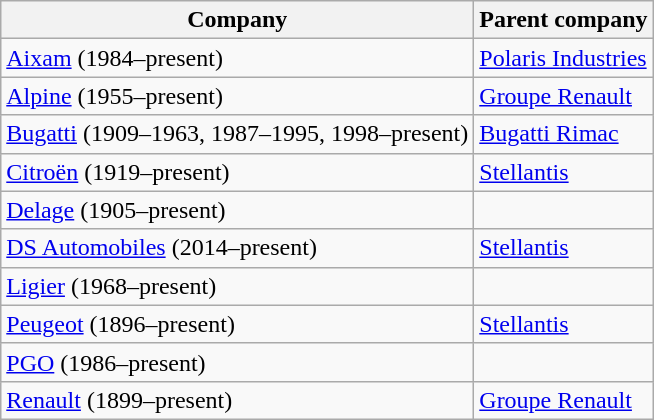<table class="wikitable sortable">
<tr>
<th>Company</th>
<th>Parent company</th>
</tr>
<tr>
<td><a href='#'>Aixam</a> (1984–present)</td>
<td><a href='#'>Polaris Industries</a></td>
</tr>
<tr>
<td><a href='#'>Alpine</a> (1955–present)</td>
<td><a href='#'>Groupe Renault</a></td>
</tr>
<tr>
<td><a href='#'>Bugatti</a> (1909–1963, 1987–1995, 1998–present)</td>
<td><a href='#'>Bugatti Rimac</a></td>
</tr>
<tr>
<td><a href='#'>Citroën</a> (1919–present)</td>
<td><a href='#'>Stellantis</a></td>
</tr>
<tr>
<td><a href='#'>Delage</a> (1905–present)</td>
<td></td>
</tr>
<tr>
<td><a href='#'>DS Automobiles</a> (2014–present)</td>
<td><a href='#'>Stellantis</a></td>
</tr>
<tr>
<td><a href='#'>Ligier</a> (1968–present)</td>
<td></td>
</tr>
<tr>
<td><a href='#'>Peugeot</a> (1896–present)</td>
<td><a href='#'>Stellantis</a></td>
</tr>
<tr>
<td><a href='#'>PGO</a> (1986–present)</td>
<td></td>
</tr>
<tr>
<td><a href='#'>Renault</a> (1899–present)</td>
<td><a href='#'>Groupe Renault</a></td>
</tr>
</table>
